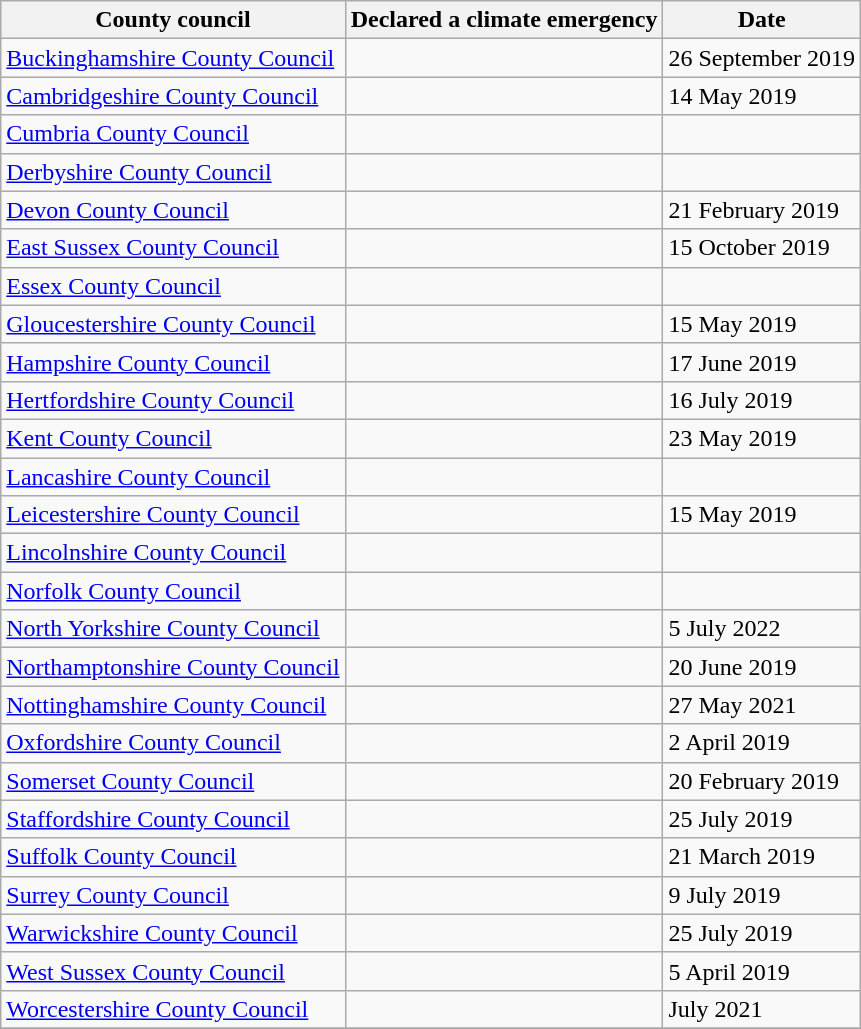<table class="wikitable sortable">
<tr>
<th>County council</th>
<th>Declared a climate emergency</th>
<th>Date</th>
</tr>
<tr>
<td><a href='#'>Buckinghamshire County Council</a></td>
<td></td>
<td>26 September 2019</td>
</tr>
<tr>
<td><a href='#'>Cambridgeshire County Council</a></td>
<td></td>
<td>14 May 2019</td>
</tr>
<tr>
<td><a href='#'>Cumbria County Council</a></td>
<td></td>
<td></td>
</tr>
<tr>
<td><a href='#'>Derbyshire County Council</a></td>
<td></td>
<td></td>
</tr>
<tr>
<td><a href='#'>Devon County Council</a></td>
<td></td>
<td>21 February 2019</td>
</tr>
<tr>
<td><a href='#'>East Sussex County Council</a></td>
<td></td>
<td>15 October 2019</td>
</tr>
<tr>
<td><a href='#'>Essex County Council</a></td>
<td></td>
<td></td>
</tr>
<tr>
<td><a href='#'>Gloucestershire County Council</a></td>
<td></td>
<td>15 May 2019</td>
</tr>
<tr>
<td><a href='#'>Hampshire County Council</a></td>
<td></td>
<td>17 June 2019</td>
</tr>
<tr>
<td><a href='#'>Hertfordshire County Council</a></td>
<td></td>
<td>16 July 2019</td>
</tr>
<tr>
<td><a href='#'>Kent County Council</a></td>
<td></td>
<td>23 May 2019</td>
</tr>
<tr>
<td><a href='#'>Lancashire County Council</a></td>
<td></td>
<td></td>
</tr>
<tr>
<td><a href='#'>Leicestershire County Council</a></td>
<td></td>
<td>15 May 2019</td>
</tr>
<tr>
<td><a href='#'>Lincolnshire County Council</a></td>
<td></td>
<td></td>
</tr>
<tr>
<td><a href='#'>Norfolk County Council</a></td>
<td></td>
<td></td>
</tr>
<tr>
<td><a href='#'>North Yorkshire County Council</a></td>
<td></td>
<td>5 July 2022</td>
</tr>
<tr>
<td><a href='#'>Northamptonshire County Council</a></td>
<td></td>
<td>20 June 2019</td>
</tr>
<tr>
<td><a href='#'>Nottinghamshire County Council</a></td>
<td></td>
<td>27 May 2021</td>
</tr>
<tr>
<td><a href='#'>Oxfordshire County Council</a></td>
<td></td>
<td>2 April 2019</td>
</tr>
<tr>
<td><a href='#'>Somerset County Council</a></td>
<td></td>
<td>20 February 2019</td>
</tr>
<tr>
<td><a href='#'>Staffordshire County Council</a></td>
<td></td>
<td>25 July 2019</td>
</tr>
<tr>
<td><a href='#'>Suffolk County Council</a></td>
<td></td>
<td>21 March 2019</td>
</tr>
<tr>
<td><a href='#'>Surrey County Council</a></td>
<td></td>
<td>9 July 2019</td>
</tr>
<tr>
<td><a href='#'>Warwickshire County Council</a></td>
<td></td>
<td>25 July 2019</td>
</tr>
<tr>
<td><a href='#'>West Sussex County Council</a></td>
<td></td>
<td>5 April 2019</td>
</tr>
<tr>
<td><a href='#'>Worcestershire County Council</a></td>
<td></td>
<td>July 2021</td>
</tr>
<tr>
</tr>
</table>
